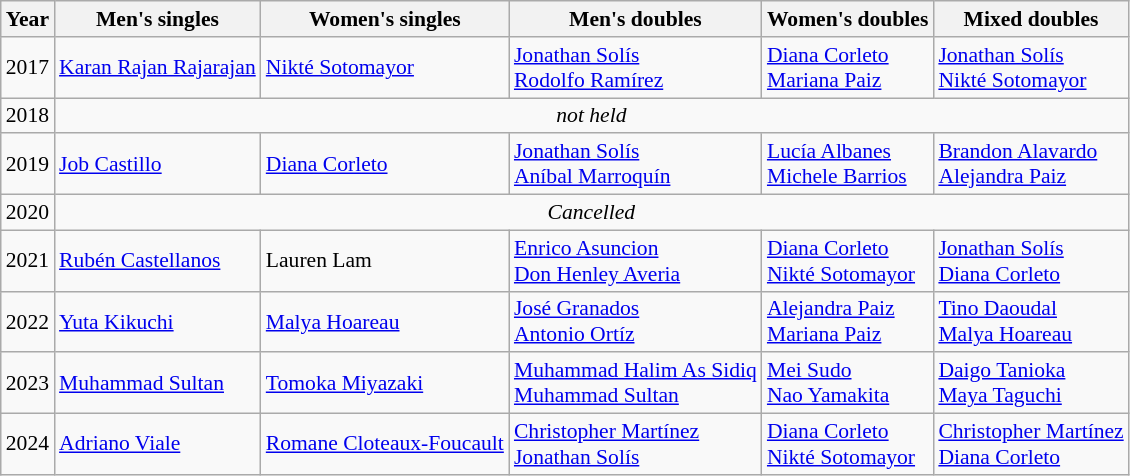<table class=wikitable style="font-size:90%;">
<tr>
<th>Year</th>
<th>Men's singles</th>
<th>Women's singles</th>
<th>Men's doubles</th>
<th>Women's doubles</th>
<th>Mixed doubles</th>
</tr>
<tr>
<td>2017</td>
<td> <a href='#'>Karan Rajan Rajarajan</a></td>
<td> <a href='#'>Nikté Sotomayor</a></td>
<td> <a href='#'>Jonathan Solís</a><br> <a href='#'>Rodolfo Ramírez</a></td>
<td> <a href='#'>Diana Corleto</a><br> <a href='#'>Mariana Paiz</a></td>
<td> <a href='#'>Jonathan Solís</a><br> <a href='#'>Nikté Sotomayor</a></td>
</tr>
<tr>
<td>2018</td>
<td align="center" colspan="5"><em>not held</em></td>
</tr>
<tr>
<td>2019</td>
<td> <a href='#'>Job Castillo</a></td>
<td> <a href='#'>Diana Corleto</a></td>
<td> <a href='#'>Jonathan Solís</a><br> <a href='#'>Aníbal Marroquín</a></td>
<td> <a href='#'>Lucía Albanes</a><br> <a href='#'>Michele Barrios</a></td>
<td> <a href='#'>Brandon Alavardo</a><br> <a href='#'>Alejandra Paiz</a></td>
</tr>
<tr>
<td>2020</td>
<td colspan="5" align="center"><em>Cancelled</em></td>
</tr>
<tr>
<td>2021</td>
<td> <a href='#'>Rubén Castellanos</a></td>
<td> Lauren Lam</td>
<td> <a href='#'>Enrico Asuncion</a><br> <a href='#'>Don Henley Averia</a></td>
<td> <a href='#'>Diana Corleto</a><br> <a href='#'>Nikté Sotomayor</a></td>
<td> <a href='#'>Jonathan Solís</a><br> <a href='#'>Diana Corleto</a></td>
</tr>
<tr>
<td>2022</td>
<td> <a href='#'>Yuta Kikuchi</a></td>
<td> <a href='#'>Malya Hoareau</a></td>
<td> <a href='#'>José Granados</a><br> <a href='#'>Antonio Ortíz</a></td>
<td> <a href='#'>Alejandra Paiz</a><br> <a href='#'>Mariana Paiz</a></td>
<td> <a href='#'>Tino Daoudal</a><br> <a href='#'>Malya Hoareau</a></td>
</tr>
<tr>
<td>2023</td>
<td> <a href='#'>Muhammad Sultan</a></td>
<td> <a href='#'>Tomoka Miyazaki</a></td>
<td> <a href='#'>Muhammad Halim As Sidiq</a><br> <a href='#'>Muhammad Sultan</a></td>
<td> <a href='#'>Mei Sudo</a><br> <a href='#'>Nao Yamakita</a></td>
<td> <a href='#'>Daigo Tanioka</a><br> <a href='#'>Maya Taguchi</a></td>
</tr>
<tr>
<td>2024</td>
<td> <a href='#'>Adriano Viale</a></td>
<td> <a href='#'>Romane Cloteaux-Foucault</a></td>
<td> <a href='#'>Christopher Martínez</a><br> <a href='#'>Jonathan Solís</a></td>
<td> <a href='#'>Diana Corleto</a><br> <a href='#'>Nikté Sotomayor</a></td>
<td> <a href='#'>Christopher Martínez</a><br> <a href='#'>Diana Corleto</a></td>
</tr>
</table>
